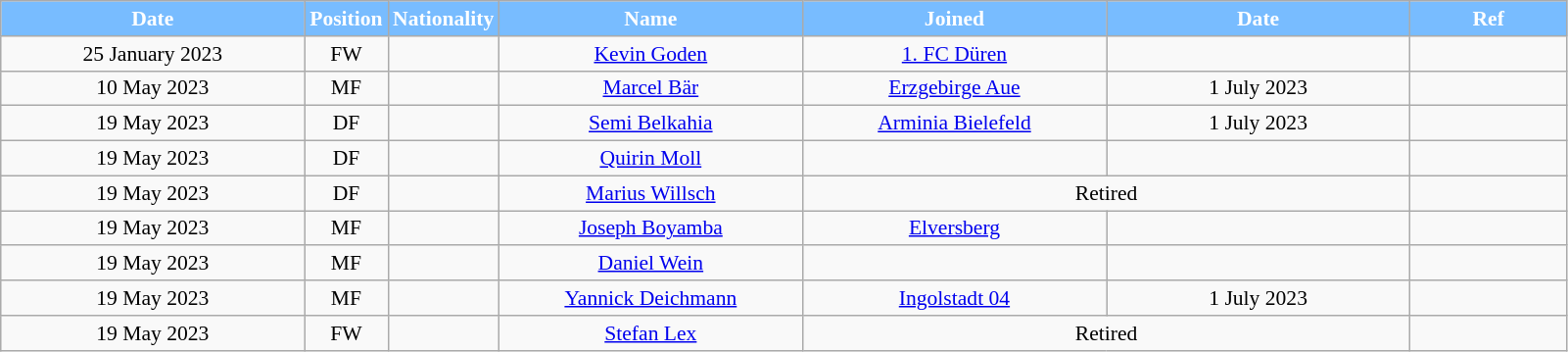<table class="wikitable"  style="text-align:center; font-size:90%; ">
<tr>
<th style="background:#78BCFF; color:white; width:200px;">Date</th>
<th style="background:#78BCFF; color:white; width:50px;">Position</th>
<th style="background:#78BCFF; color:white; width:50px;">Nationality</th>
<th style="background:#78BCFF; color:white; width:200px;">Name</th>
<th style="background:#78BCFF; color:white; width:200px;">Joined</th>
<th style="background:#78BCFF; color:white; width:200px;">Date</th>
<th style="background:#78BCFF; color:white; width:100px;">Ref</th>
</tr>
<tr>
<td>25 January 2023</td>
<td>FW</td>
<td></td>
<td><a href='#'>Kevin Goden</a></td>
<td><a href='#'>1. FC Düren</a></td>
<td></td>
<td></td>
</tr>
<tr>
<td>10 May 2023</td>
<td>MF</td>
<td></td>
<td><a href='#'>Marcel Bär</a></td>
<td><a href='#'>Erzgebirge Aue</a></td>
<td>1 July 2023</td>
<td></td>
</tr>
<tr>
<td>19 May 2023</td>
<td>DF</td>
<td></td>
<td><a href='#'>Semi Belkahia</a></td>
<td><a href='#'>Arminia Bielefeld</a></td>
<td>1 July 2023</td>
<td></td>
</tr>
<tr>
<td>19 May 2023</td>
<td>DF</td>
<td></td>
<td><a href='#'>Quirin Moll</a></td>
<td></td>
<td></td>
<td></td>
</tr>
<tr>
<td>19 May 2023</td>
<td>DF</td>
<td></td>
<td><a href='#'>Marius Willsch</a></td>
<td colspan="2">Retired</td>
<td></td>
</tr>
<tr>
<td>19 May 2023</td>
<td>MF</td>
<td></td>
<td><a href='#'>Joseph Boyamba</a></td>
<td><a href='#'>Elversberg</a></td>
<td></td>
<td></td>
</tr>
<tr>
<td>19 May 2023</td>
<td>MF</td>
<td></td>
<td><a href='#'>Daniel Wein</a></td>
<td></td>
<td></td>
<td></td>
</tr>
<tr>
<td>19 May 2023</td>
<td>MF</td>
<td></td>
<td><a href='#'>Yannick Deichmann</a></td>
<td><a href='#'>Ingolstadt 04</a></td>
<td>1 July 2023</td>
<td></td>
</tr>
<tr>
<td>19 May 2023</td>
<td>FW</td>
<td></td>
<td><a href='#'>Stefan Lex</a></td>
<td colspan="2">Retired</td>
<td></td>
</tr>
</table>
